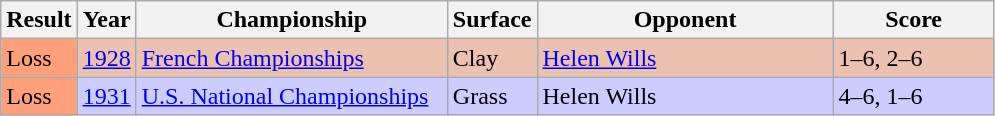<table class="sortable wikitable">
<tr>
<th style="width:40px">Result</th>
<th style="width:30px">Year</th>
<th style="width:200px">Championship</th>
<th style="width:50px">Surface</th>
<th style="width:190px">Opponent</th>
<th style="width:100px" class="unsortable">Score</th>
</tr>
<tr style="background:#EBC2AF;">
<td style="background:#ffa07a;">Loss</td>
<td><a href='#'>1928</a></td>
<td><a href='#'>French Championships</a></td>
<td>Clay</td>
<td> <a href='#'>Helen Wills</a></td>
<td>1–6, 2–6</td>
</tr>
<tr style="background:#ccccff;">
<td style="background:#ffa07a;">Loss</td>
<td><a href='#'>1931</a></td>
<td><a href='#'>U.S. National Championships</a></td>
<td>Grass</td>
<td> Helen Wills</td>
<td>4–6, 1–6</td>
</tr>
</table>
